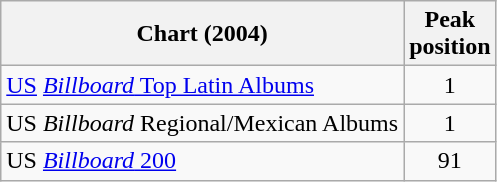<table class="wikitable">
<tr>
<th align="left">Chart (2004)</th>
<th align="left">Peak<br>position</th>
</tr>
<tr>
<td align="left"><a href='#'>US</a> <a href='#'><em>Billboard</em> Top Latin Albums</a></td>
<td align="center">1</td>
</tr>
<tr>
<td align="left">US <em>Billboard</em> Regional/Mexican Albums</td>
<td align="center">1</td>
</tr>
<tr>
<td align="left">US <a href='#'><em>Billboard</em> 200</a></td>
<td align="center">91</td>
</tr>
</table>
